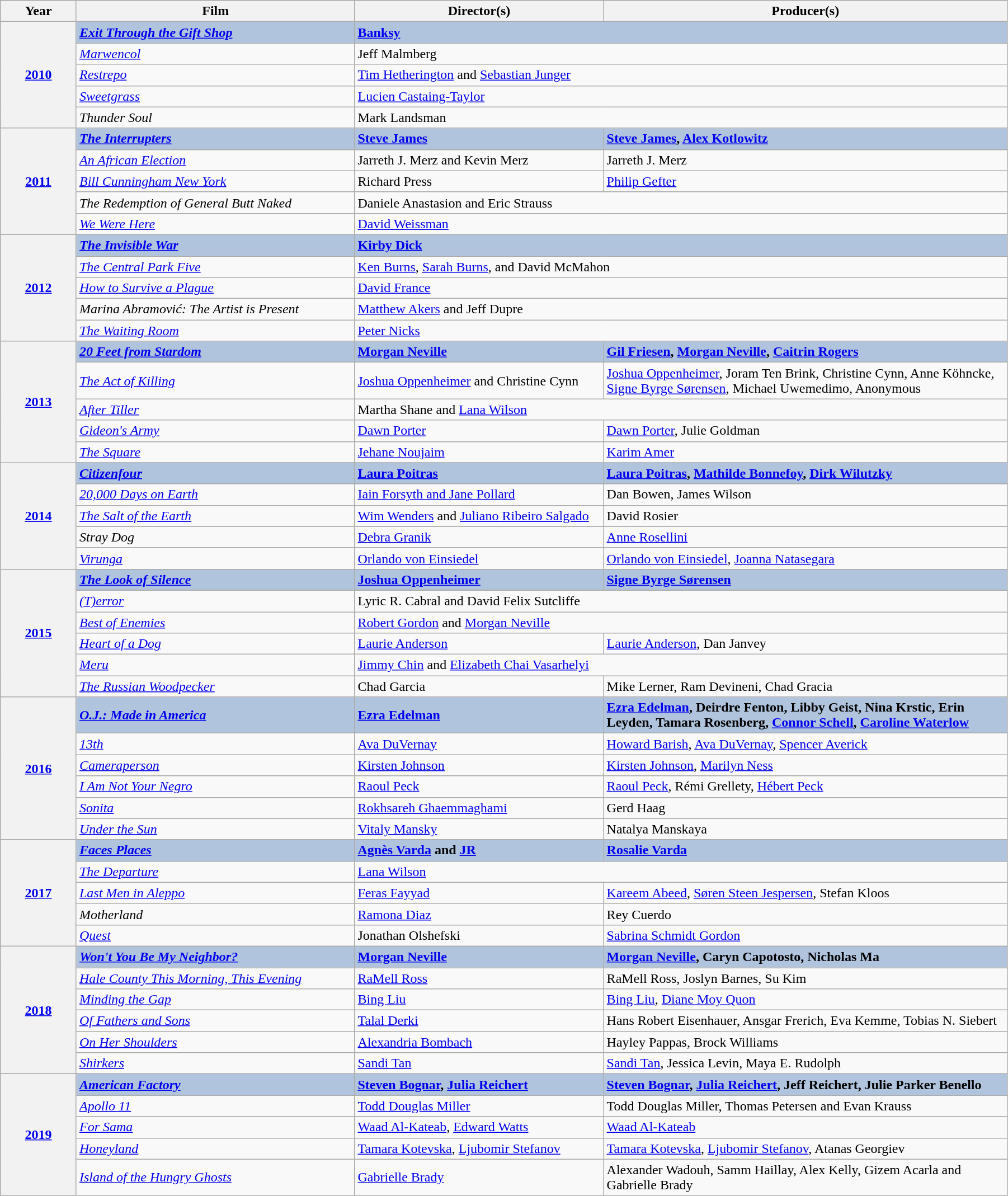<table class="wikitable" width="95%" cellpadding="5">
<tr>
<th width="100">Year</th>
<th width="400">Film</th>
<th width="350">Director(s)</th>
<th width="600">Producer(s)</th>
</tr>
<tr>
<th rowspan="5" style="text-align:center;"><a href='#'>2010</a></th>
<td style="background:#B0C4DE"><strong><em><a href='#'>Exit Through the Gift Shop</a></em></strong></td>
<td colspan="2" style="background:#B0C4DE"><strong><a href='#'>Banksy</a></strong></td>
</tr>
<tr>
<td><em><a href='#'>Marwencol</a></em></td>
<td colspan="2">Jeff Malmberg</td>
</tr>
<tr>
<td><em><a href='#'>Restrepo</a></em></td>
<td colspan="2"><a href='#'>Tim Hetherington</a> and <a href='#'>Sebastian Junger</a></td>
</tr>
<tr>
<td><em><a href='#'>Sweetgrass</a></em></td>
<td colspan="2"><a href='#'>Lucien Castaing-Taylor</a></td>
</tr>
<tr>
<td><em>Thunder Soul</em></td>
<td colspan="2">Mark Landsman</td>
</tr>
<tr>
<th rowspan="5" style="text-align:center;"><a href='#'>2011</a></th>
<td style="background:#B0C4DE"><strong><em><a href='#'>The Interrupters</a></em></strong></td>
<td style="background:#B0C4DE"><strong><a href='#'>Steve James</a></strong></td>
<td style="background:#B0C4DE"><strong><a href='#'>Steve James</a>, <a href='#'>Alex Kotlowitz</a></strong></td>
</tr>
<tr>
<td><em><a href='#'>An African Election</a></em></td>
<td>Jarreth J. Merz and Kevin Merz</td>
<td>Jarreth J. Merz</td>
</tr>
<tr>
<td><em><a href='#'>Bill Cunningham New York</a></em></td>
<td>Richard Press</td>
<td><a href='#'>Philip Gefter</a></td>
</tr>
<tr>
<td><em>The Redemption of General Butt Naked</em></td>
<td colspan="2">Daniele Anastasion and Eric Strauss</td>
</tr>
<tr>
<td><em><a href='#'>We Were Here</a></em></td>
<td colspan="2"><a href='#'>David Weissman</a></td>
</tr>
<tr>
<th rowspan="5" style="text-align:center;"><a href='#'>2012</a></th>
<td style="background:#B0C4DE"><strong><em><a href='#'>The Invisible War</a></em></strong></td>
<td colspan="2"style="background:#B0C4DE"><strong><a href='#'>Kirby Dick</a></strong></td>
</tr>
<tr>
<td><em><a href='#'>The Central Park Five</a></em></td>
<td colspan="2"><a href='#'>Ken Burns</a>, <a href='#'>Sarah Burns</a>, and David McMahon</td>
</tr>
<tr>
<td><em><a href='#'>How to Survive a Plague</a></em></td>
<td colspan="2"><a href='#'>David France</a></td>
</tr>
<tr>
<td><em>Marina Abramović: The Artist is Present</em></td>
<td colspan="2"><a href='#'>Matthew Akers</a> and Jeff Dupre</td>
</tr>
<tr>
<td><em><a href='#'>The Waiting Room</a></em></td>
<td colspan="2"><a href='#'>Peter Nicks</a></td>
</tr>
<tr>
<th rowspan="5" style="text-align:center;"><a href='#'>2013</a></th>
<td style="background:#B0C4DE"><strong><em><a href='#'>20 Feet from Stardom</a></em></strong></td>
<td style="background:#B0C4DE"><strong><a href='#'>Morgan Neville</a></strong></td>
<td style="background:#B0C4DE"><strong><a href='#'>Gil Friesen</a>, <a href='#'>Morgan Neville</a>, <a href='#'>Caitrin Rogers</a></strong></td>
</tr>
<tr>
<td><em><a href='#'>The Act of Killing</a></em></td>
<td><a href='#'>Joshua Oppenheimer</a> and Christine Cynn</td>
<td><a href='#'>Joshua Oppenheimer</a>, Joram Ten Brink, Christine Cynn,  Anne Köhncke, <a href='#'>Signe Byrge Sørensen</a>, Michael Uwemedimo, Anonymous</td>
</tr>
<tr>
<td><em><a href='#'>After Tiller</a></em></td>
<td colspan="2">Martha Shane and <a href='#'>Lana Wilson</a></td>
</tr>
<tr>
<td><em><a href='#'>Gideon's Army</a></em></td>
<td><a href='#'>Dawn Porter</a></td>
<td><a href='#'>Dawn Porter</a>, Julie Goldman</td>
</tr>
<tr>
<td><em><a href='#'>The Square</a></em></td>
<td><a href='#'>Jehane Noujaim</a></td>
<td><a href='#'>Karim Amer</a></td>
</tr>
<tr>
<th rowspan="5" style="text-align:center;"><a href='#'>2014</a></th>
<td style="background:#B0C4DE"><strong><em><a href='#'>Citizenfour</a></em></strong></td>
<td style="background:#B0C4DE"><strong><a href='#'>Laura Poitras</a></strong></td>
<td style="background:#B0C4DE"><strong><a href='#'>Laura Poitras</a>, <a href='#'>Mathilde Bonnefoy</a>, <a href='#'>Dirk Wilutzky</a></strong></td>
</tr>
<tr>
<td><em><a href='#'>20,000 Days on Earth</a></em></td>
<td><a href='#'>Iain Forsyth and Jane Pollard</a></td>
<td>Dan Bowen, James Wilson</td>
</tr>
<tr>
<td><em><a href='#'>The Salt of the Earth</a></em></td>
<td><a href='#'>Wim Wenders</a> and <a href='#'>Juliano Ribeiro Salgado</a></td>
<td>David Rosier</td>
</tr>
<tr>
<td><em>Stray Dog</em></td>
<td><a href='#'>Debra Granik</a></td>
<td><a href='#'>Anne Rosellini</a></td>
</tr>
<tr>
<td><em><a href='#'>Virunga</a></em></td>
<td><a href='#'>Orlando von Einsiedel</a></td>
<td><a href='#'>Orlando von Einsiedel</a>, <a href='#'>Joanna Natasegara</a></td>
</tr>
<tr>
<th rowspan="6" style="text-align:center;"><a href='#'>2015</a></th>
<td style="background:#B0C4DE"><strong><em><a href='#'>The Look of Silence</a></em></strong></td>
<td style="background:#B0C4DE"><strong><a href='#'>Joshua Oppenheimer</a></strong></td>
<td style="background:#B0C4DE"><strong><a href='#'>Signe Byrge Sørensen</a></strong></td>
</tr>
<tr>
<td><em><a href='#'>(T)error</a></em></td>
<td colspan="2">Lyric R. Cabral and David Felix Sutcliffe</td>
</tr>
<tr>
<td><em><a href='#'>Best of Enemies</a></em></td>
<td colspan="2"><a href='#'>Robert Gordon</a> and <a href='#'>Morgan Neville</a></td>
</tr>
<tr>
<td><em><a href='#'>Heart of a Dog</a></em></td>
<td><a href='#'>Laurie Anderson</a></td>
<td><a href='#'>Laurie Anderson</a>, Dan Janvey</td>
</tr>
<tr>
<td><em><a href='#'>Meru</a></em></td>
<td colspan="2"><a href='#'>Jimmy Chin</a> and <a href='#'>Elizabeth Chai Vasarhelyi</a></td>
</tr>
<tr>
<td><em><a href='#'>The Russian Woodpecker</a></em></td>
<td>Chad Garcia</td>
<td>Mike Lerner, Ram Devineni, Chad Gracia</td>
</tr>
<tr>
<th rowspan="6" style="text-align:center;"><a href='#'>2016</a></th>
<td style="background:#B0C4DE"><strong><em><a href='#'>O.J.: Made in America</a></em></strong></td>
<td style="background:#B0C4DE"><strong><a href='#'>Ezra Edelman</a></strong></td>
<td style="background:#B0C4DE"><strong><a href='#'>Ezra Edelman</a>, Deirdre Fenton, Libby Geist, Nina Krstic, Erin Leyden, Tamara Rosenberg, <a href='#'>Connor Schell</a>, <a href='#'>Caroline Waterlow</a></strong></td>
</tr>
<tr>
<td><em><a href='#'>13th</a></em></td>
<td><a href='#'>Ava DuVernay</a></td>
<td><a href='#'>Howard Barish</a>, <a href='#'>Ava DuVernay</a>, <a href='#'>Spencer Averick</a></td>
</tr>
<tr>
<td><em><a href='#'>Cameraperson</a></em></td>
<td><a href='#'>Kirsten Johnson</a></td>
<td><a href='#'>Kirsten Johnson</a>, <a href='#'>Marilyn Ness</a></td>
</tr>
<tr>
<td><em><a href='#'>I Am Not Your Negro</a></em></td>
<td><a href='#'>Raoul Peck</a></td>
<td><a href='#'>Raoul Peck</a>, Rémi Grellety, <a href='#'>Hébert Peck</a></td>
</tr>
<tr>
<td><em><a href='#'>Sonita</a></em></td>
<td><a href='#'>Rokhsareh Ghaemmaghami</a></td>
<td>Gerd Haag</td>
</tr>
<tr>
<td><em><a href='#'>Under the Sun</a></em></td>
<td><a href='#'>Vitaly Mansky</a></td>
<td>Natalya Manskaya</td>
</tr>
<tr>
<th rowspan="5" style="text-align:center;"><a href='#'>2017</a></th>
<td style="background:#B0C4DE"><strong><em><a href='#'>Faces Places</a></em></strong></td>
<td style="background:#B0C4DE"><strong><a href='#'>Agnès Varda</a> and <a href='#'>JR</a></strong></td>
<td style="background:#B0C4DE"><strong><a href='#'>Rosalie Varda</a></strong></td>
</tr>
<tr>
<td><em><a href='#'>The Departure</a></em></td>
<td colspan="2"><a href='#'>Lana Wilson</a></td>
</tr>
<tr>
<td><em><a href='#'>Last Men in Aleppo</a></em></td>
<td><a href='#'>Feras Fayyad</a></td>
<td><a href='#'>Kareem Abeed</a>, <a href='#'>Søren Steen Jespersen</a>, Stefan Kloos</td>
</tr>
<tr>
<td><em>Motherland</em></td>
<td><a href='#'>Ramona Diaz</a></td>
<td>Rey Cuerdo</td>
</tr>
<tr>
<td><em><a href='#'>Quest</a></em></td>
<td>Jonathan Olshefski</td>
<td><a href='#'>Sabrina Schmidt Gordon</a></td>
</tr>
<tr>
<th rowspan="6" style="text-align:center;"><a href='#'>2018</a></th>
<td style="background:#B0C4DE"><strong><em><a href='#'>Won't You Be My Neighbor?</a></em></strong></td>
<td style="background:#B0C4DE"><strong><a href='#'>Morgan Neville</a></strong></td>
<td style="background:#B0C4DE"><strong><a href='#'>Morgan Neville</a>, Caryn Capotosto, Nicholas Ma</strong></td>
</tr>
<tr>
<td><em><a href='#'>Hale County This Morning, This Evening</a></em></td>
<td><a href='#'>RaMell Ross</a></td>
<td>RaMell Ross, Joslyn Barnes, Su Kim</td>
</tr>
<tr>
<td><em><a href='#'>Minding the Gap</a></em></td>
<td><a href='#'>Bing Liu</a></td>
<td><a href='#'>Bing Liu</a>, <a href='#'>Diane Moy Quon</a></td>
</tr>
<tr>
<td><em><a href='#'>Of Fathers and Sons</a></em></td>
<td><a href='#'>Talal Derki</a></td>
<td>Hans Robert Eisenhauer, Ansgar Frerich, Eva Kemme, Tobias N. Siebert</td>
</tr>
<tr>
<td><em><a href='#'>On Her Shoulders</a></em></td>
<td><a href='#'>Alexandria Bombach</a></td>
<td>Hayley Pappas, Brock Williams</td>
</tr>
<tr>
<td><em><a href='#'>Shirkers</a></em></td>
<td><a href='#'>Sandi Tan</a></td>
<td><a href='#'>Sandi Tan</a>, Jessica Levin, Maya E. Rudolph</td>
</tr>
<tr>
<th rowspan="5" style="text-align:center;"><a href='#'>2019</a></th>
<td style="background:#B0C4DE"><strong><em><a href='#'>American Factory</a></em></strong></td>
<td style="background:#B0C4DE"><strong><a href='#'>Steven Bognar</a>, <a href='#'>Julia Reichert</a></strong></td>
<td style="background:#B0C4DE"><strong><a href='#'>Steven Bognar</a>, <a href='#'>Julia Reichert</a>, Jeff Reichert, Julie Parker Benello</strong></td>
</tr>
<tr>
<td><em><a href='#'>Apollo 11</a></em></td>
<td><a href='#'>Todd Douglas Miller</a></td>
<td>Todd Douglas Miller, Thomas Petersen and Evan Krauss</td>
</tr>
<tr>
<td><em><a href='#'>For Sama</a></em></td>
<td><a href='#'>Waad Al-Kateab</a>, <a href='#'>Edward Watts</a></td>
<td><a href='#'>Waad Al-Kateab</a></td>
</tr>
<tr>
<td><em><a href='#'>Honeyland</a></em></td>
<td><a href='#'>Tamara Kotevska</a>, <a href='#'>Ljubomir Stefanov</a></td>
<td><a href='#'>Tamara Kotevska</a>, <a href='#'>Ljubomir Stefanov</a>, Atanas Georgiev</td>
</tr>
<tr>
<td><em><a href='#'>Island of the Hungry Ghosts</a></em></td>
<td><a href='#'>Gabrielle Brady</a></td>
<td>Alexander Wadouh, Samm Haillay, Alex Kelly, Gizem Acarla and Gabrielle Brady</td>
</tr>
</table>
